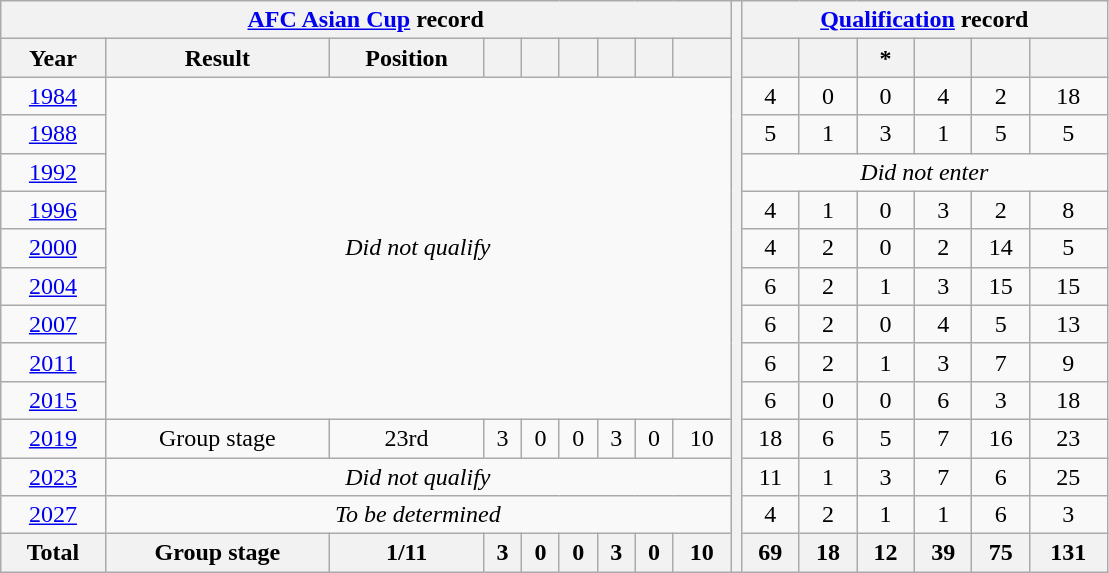<table class="wikitable" style="text-align: center;">
<tr>
<th colspan=9><a href='#'>AFC Asian Cup</a> record</th>
<th width=1% rowspan=39></th>
<th colspan=6><a href='#'>Qualification</a> record</th>
</tr>
<tr>
<th>Year</th>
<th>Result</th>
<th>Position</th>
<th></th>
<th></th>
<th></th>
<th></th>
<th></th>
<th></th>
<th></th>
<th></th>
<th>*</th>
<th></th>
<th></th>
<th></th>
</tr>
<tr>
<td> <a href='#'>1984</a></td>
<td rowspan=9 colspan=8><em>Did not qualify</em></td>
<td>4</td>
<td>0</td>
<td>0</td>
<td>4</td>
<td>2</td>
<td>18</td>
</tr>
<tr>
<td> <a href='#'>1988</a></td>
<td>5</td>
<td>1</td>
<td>3</td>
<td>1</td>
<td>5</td>
<td>5</td>
</tr>
<tr>
<td> <a href='#'>1992</a></td>
<td colspan=8><em>Did not enter</em></td>
</tr>
<tr>
<td> <a href='#'>1996</a></td>
<td>4</td>
<td>1</td>
<td>0</td>
<td>3</td>
<td>2</td>
<td>8</td>
</tr>
<tr>
<td> <a href='#'>2000</a></td>
<td>4</td>
<td>2</td>
<td>0</td>
<td>2</td>
<td>14</td>
<td>5</td>
</tr>
<tr>
<td> <a href='#'>2004</a></td>
<td>6</td>
<td>2</td>
<td>1</td>
<td>3</td>
<td>15</td>
<td>15</td>
</tr>
<tr>
<td>    <a href='#'>2007</a></td>
<td>6</td>
<td>2</td>
<td>0</td>
<td>4</td>
<td>5</td>
<td>13</td>
</tr>
<tr>
<td> <a href='#'>2011</a></td>
<td>6</td>
<td>2</td>
<td>1</td>
<td>3</td>
<td>7</td>
<td>9</td>
</tr>
<tr>
<td> <a href='#'>2015</a></td>
<td>6</td>
<td>0</td>
<td>0</td>
<td>6</td>
<td>3</td>
<td>18</td>
</tr>
<tr>
<td> <a href='#'>2019</a></td>
<td>Group stage</td>
<td>23rd</td>
<td>3</td>
<td>0</td>
<td>0</td>
<td>3</td>
<td>0</td>
<td>10</td>
<td>18</td>
<td>6</td>
<td>5</td>
<td>7</td>
<td>16</td>
<td>23</td>
</tr>
<tr>
<td> <a href='#'>2023</a></td>
<td colspan=8><em>Did not qualify</em></td>
<td>11</td>
<td>1</td>
<td>3</td>
<td>7</td>
<td>6</td>
<td>25</td>
</tr>
<tr>
<td> <a href='#'>2027</a></td>
<td colspan=8><em>To be determined</em></td>
<td>4</td>
<td>2</td>
<td>1</td>
<td>1</td>
<td>6</td>
<td>3</td>
</tr>
<tr>
<th><strong>Total</strong></th>
<th><strong>Group stage</strong></th>
<th><strong>1/11</strong></th>
<th><strong>3</strong></th>
<th><strong>0</strong></th>
<th><strong>0</strong></th>
<th><strong>3</strong></th>
<th><strong>0</strong></th>
<th><strong>10</strong></th>
<th><strong>69</strong></th>
<th><strong>18</strong></th>
<th><strong>12</strong></th>
<th><strong>39</strong></th>
<th><strong>75</strong></th>
<th><strong>131</strong></th>
</tr>
</table>
